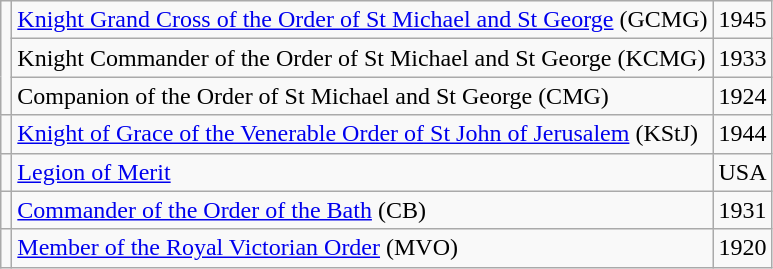<table class="wikitable">
<tr>
<td rowspan=3></td>
<td><a href='#'>Knight Grand Cross of the Order of St Michael and St George</a> (GCMG)</td>
<td>1945</td>
</tr>
<tr>
<td>Knight Commander of the Order of St Michael and St George (KCMG)</td>
<td>1933</td>
</tr>
<tr>
<td>Companion of the Order of St Michael and St George (CMG)</td>
<td>1924</td>
</tr>
<tr>
<td></td>
<td><a href='#'>Knight of Grace of the Venerable Order of St John of Jerusalem</a> (KStJ)</td>
<td>1944</td>
</tr>
<tr>
<td></td>
<td><a href='#'>Legion of Merit</a></td>
<td>USA</td>
</tr>
<tr>
<td></td>
<td><a href='#'>Commander of the Order of the Bath</a> (CB)</td>
<td>1931</td>
</tr>
<tr>
<td></td>
<td><a href='#'>Member of the Royal Victorian Order</a> (MVO)</td>
<td>1920</td>
</tr>
</table>
